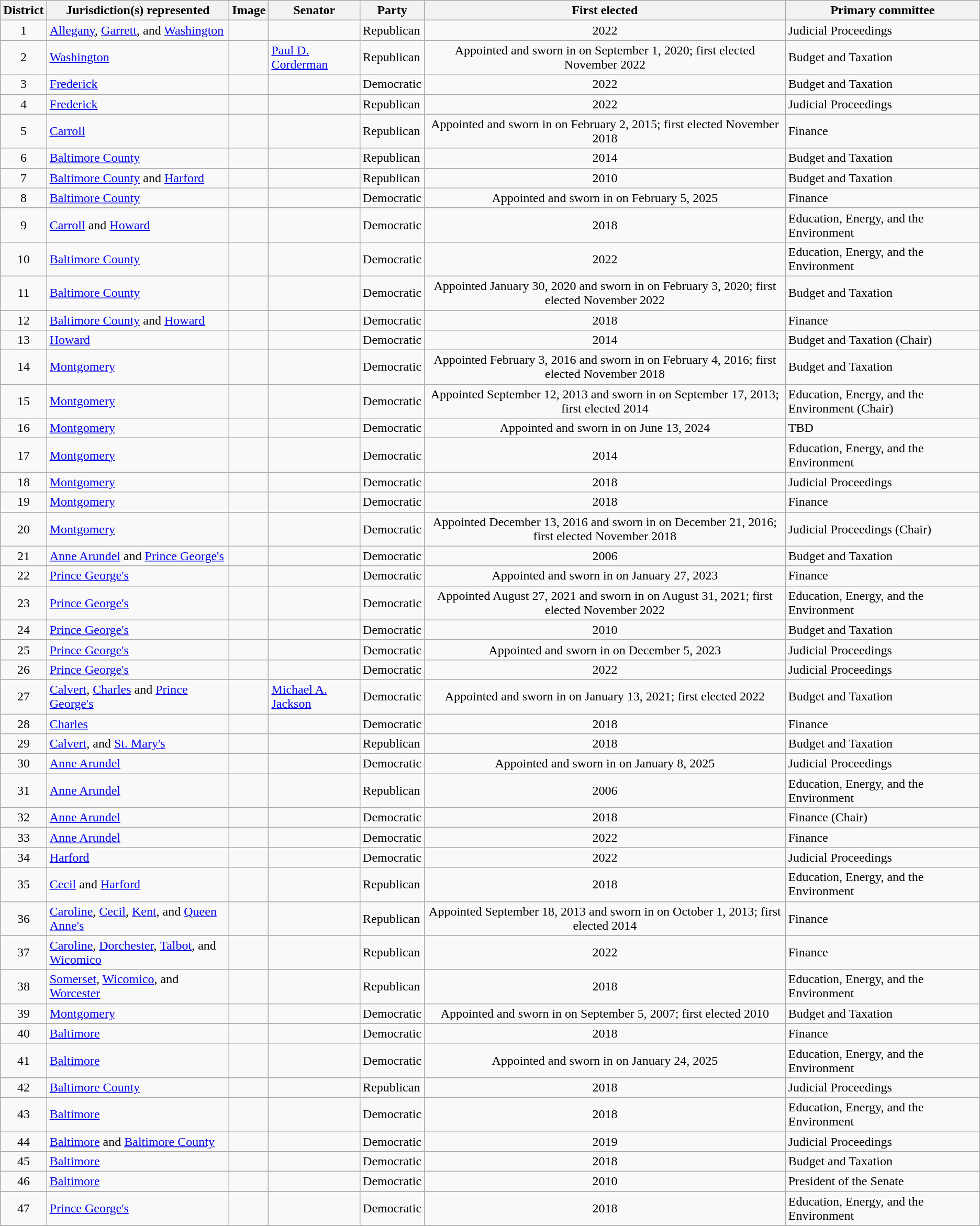<table class="sortable wikitable">
<tr>
<th>District</th>
<th>Jurisdiction(s) represented</th>
<th class="unsortable">Image</th>
<th>Senator</th>
<th>Party</th>
<th>First elected</th>
<th>Primary committee</th>
</tr>
<tr>
<td align="center">1</td>
<td><a href='#'>Allegany</a>, <a href='#'>Garrett</a>, and <a href='#'>Washington</a></td>
<td align="center"></td>
<td></td>
<td>Republican</td>
<td align="center">2022</td>
<td>Judicial Proceedings</td>
</tr>
<tr>
<td align="center">2</td>
<td><a href='#'>Washington</a></td>
<td align="center"></td>
<td><a href='#'>Paul D. Corderman</a></td>
<td>Republican</td>
<td align="center" data-sort-value=2020>Appointed and sworn in on September 1, 2020; first elected November 2022</td>
<td>Budget and Taxation</td>
</tr>
<tr>
<td align="center">3</td>
<td><a href='#'>Frederick</a></td>
<td align="center"></td>
<td></td>
<td>Democratic</td>
<td align="center">2022</td>
<td>Budget and Taxation</td>
</tr>
<tr>
<td align="center">4</td>
<td><a href='#'>Frederick</a></td>
<td align="center"></td>
<td></td>
<td>Republican</td>
<td align="center">2022</td>
<td>Judicial Proceedings</td>
</tr>
<tr>
<td align="center">5</td>
<td><a href='#'>Carroll</a></td>
<td align="center"></td>
<td></td>
<td>Republican</td>
<td align="center" data-sort-value=2015>Appointed and sworn in on February 2, 2015; first elected November 2018</td>
<td>Finance</td>
</tr>
<tr>
<td align="center">6</td>
<td><a href='#'>Baltimore County</a></td>
<td align="center"></td>
<td></td>
<td>Republican</td>
<td align="center">2014</td>
<td>Budget and Taxation</td>
</tr>
<tr>
<td align="center">7</td>
<td><a href='#'>Baltimore County</a> and <a href='#'>Harford</a></td>
<td align="center"></td>
<td></td>
<td>Republican</td>
<td align="center">2010</td>
<td>Budget and Taxation</td>
</tr>
<tr>
<td align="center">8</td>
<td><a href='#'>Baltimore County</a></td>
<td align="center"></td>
<td></td>
<td>Democratic</td>
<td align="center" data-sort-value=2025>Appointed and sworn in on February 5, 2025</td>
<td>Finance</td>
</tr>
<tr>
<td align="center">9</td>
<td><a href='#'>Carroll</a> and <a href='#'>Howard</a></td>
<td align="center"></td>
<td></td>
<td>Democratic</td>
<td align="center">2018</td>
<td>Education, Energy, and the Environment</td>
</tr>
<tr>
<td align="center">10</td>
<td><a href='#'>Baltimore County</a></td>
<td align="center"></td>
<td></td>
<td>Democratic</td>
<td align="center">2022</td>
<td>Education, Energy, and the Environment</td>
</tr>
<tr>
<td align="center">11</td>
<td><a href='#'>Baltimore County</a></td>
<td align="center"></td>
<td></td>
<td>Democratic</td>
<td align="center" data-sort-value=2020>Appointed January 30, 2020 and sworn in on February 3, 2020; first elected November 2022</td>
<td>Budget and Taxation</td>
</tr>
<tr>
<td align="center">12</td>
<td><a href='#'>Baltimore County</a> and <a href='#'>Howard</a></td>
<td align="center"></td>
<td></td>
<td>Democratic</td>
<td align="center">2018</td>
<td>Finance</td>
</tr>
<tr>
<td align="center">13</td>
<td><a href='#'>Howard</a></td>
<td align="center"></td>
<td></td>
<td>Democratic</td>
<td align="center">2014</td>
<td>Budget and Taxation (Chair)</td>
</tr>
<tr>
<td align="center">14</td>
<td><a href='#'>Montgomery</a></td>
<td align="center"></td>
<td></td>
<td>Democratic</td>
<td align="center" data-sort-value=2016>Appointed February 3, 2016 and sworn in on February 4, 2016; first elected November 2018</td>
<td>Budget and Taxation</td>
</tr>
<tr>
<td align="center">15</td>
<td><a href='#'>Montgomery</a></td>
<td align="center"></td>
<td></td>
<td>Democratic</td>
<td align="center" data-sort-value=2013>Appointed September 12, 2013 and sworn in on September 17, 2013; first elected 2014</td>
<td>Education, Energy, and the Environment (Chair)</td>
</tr>
<tr>
<td align="center">16</td>
<td><a href='#'>Montgomery</a></td>
<td align="center"></td>
<td></td>
<td>Democratic</td>
<td align="center" data-sort-value=2024>Appointed and sworn in on June 13, 2024</td>
<td>TBD</td>
</tr>
<tr>
<td align="center">17</td>
<td><a href='#'>Montgomery</a></td>
<td align="center"></td>
<td></td>
<td>Democratic</td>
<td align="center">2014</td>
<td>Education, Energy, and the Environment</td>
</tr>
<tr>
<td align="center">18</td>
<td><a href='#'>Montgomery</a></td>
<td align="center"></td>
<td></td>
<td>Democratic</td>
<td align="center">2018</td>
<td>Judicial Proceedings</td>
</tr>
<tr>
<td align="center">19</td>
<td><a href='#'>Montgomery</a></td>
<td align="center"></td>
<td></td>
<td>Democratic</td>
<td align="center">2018</td>
<td>Finance</td>
</tr>
<tr>
<td align="center">20</td>
<td><a href='#'>Montgomery</a></td>
<td align="center"></td>
<td></td>
<td>Democratic</td>
<td align="center" data-sort-value=2016>Appointed December 13, 2016 and sworn in on December 21, 2016; first elected November 2018</td>
<td>Judicial Proceedings (Chair)</td>
</tr>
<tr>
<td align="center">21</td>
<td><a href='#'>Anne Arundel</a> and <a href='#'>Prince George's</a></td>
<td align="center"></td>
<td></td>
<td>Democratic</td>
<td align="center">2006</td>
<td>Budget and Taxation</td>
</tr>
<tr>
<td align="center">22</td>
<td><a href='#'>Prince George's</a></td>
<td align="center"></td>
<td></td>
<td>Democratic</td>
<td align="center" data-sort-value=2023>Appointed and sworn in on January 27, 2023</td>
<td>Finance</td>
</tr>
<tr>
<td align="center">23</td>
<td><a href='#'>Prince George's</a></td>
<td align="center"></td>
<td></td>
<td>Democratic</td>
<td align="center" data-sort-value=2021>Appointed August 27, 2021 and sworn in on August 31, 2021; first elected November 2022</td>
<td>Education, Energy, and the Environment</td>
</tr>
<tr>
<td align="center">24</td>
<td><a href='#'>Prince George's</a></td>
<td align="center"></td>
<td></td>
<td>Democratic</td>
<td align="center">2010</td>
<td>Budget and Taxation</td>
</tr>
<tr>
<td align="center">25</td>
<td><a href='#'>Prince George's</a></td>
<td align="center"></td>
<td></td>
<td>Democratic</td>
<td align="center" data-sort-value=2023>Appointed and sworn in on December 5, 2023</td>
<td>Judicial Proceedings</td>
</tr>
<tr>
<td align="center">26</td>
<td><a href='#'>Prince George's</a></td>
<td align="center"></td>
<td></td>
<td>Democratic</td>
<td align="center">2022</td>
<td>Judicial Proceedings</td>
</tr>
<tr>
<td align="center">27</td>
<td><a href='#'>Calvert</a>, <a href='#'>Charles</a> and <a href='#'>Prince George's</a></td>
<td align="center"></td>
<td><a href='#'>Michael A. Jackson</a></td>
<td>Democratic</td>
<td align="center" data-sort-value=2021>Appointed and sworn in on January 13, 2021; first elected 2022</td>
<td>Budget and Taxation</td>
</tr>
<tr>
<td align="center">28</td>
<td><a href='#'>Charles</a></td>
<td align="center"></td>
<td></td>
<td>Democratic</td>
<td align="center">2018</td>
<td>Finance</td>
</tr>
<tr>
<td align="center">29</td>
<td><a href='#'>Calvert</a>, and <a href='#'>St. Mary's</a></td>
<td align="center"></td>
<td></td>
<td>Republican</td>
<td align="center">2018</td>
<td>Budget and Taxation</td>
</tr>
<tr>
<td align="center">30</td>
<td><a href='#'>Anne Arundel</a></td>
<td align="center"></td>
<td></td>
<td>Democratic</td>
<td align="center" data-sort-value=2025>Appointed and sworn in on January 8, 2025</td>
<td>Judicial Proceedings</td>
</tr>
<tr>
<td align="center">31</td>
<td><a href='#'>Anne Arundel</a></td>
<td align="center"></td>
<td></td>
<td>Republican</td>
<td align="center">2006</td>
<td>Education, Energy, and the Environment</td>
</tr>
<tr>
<td align="center">32</td>
<td><a href='#'>Anne Arundel</a></td>
<td align="center"></td>
<td></td>
<td>Democratic</td>
<td align="center">2018</td>
<td>Finance (Chair)</td>
</tr>
<tr>
<td align="center">33</td>
<td><a href='#'>Anne Arundel</a></td>
<td align="center"></td>
<td></td>
<td>Democratic</td>
<td align="center">2022</td>
<td>Finance</td>
</tr>
<tr>
<td align="center">34</td>
<td><a href='#'>Harford</a></td>
<td align="center"></td>
<td></td>
<td>Democratic</td>
<td align="center">2022</td>
<td>Judicial Proceedings</td>
</tr>
<tr>
<td align="center">35</td>
<td><a href='#'>Cecil</a> and <a href='#'>Harford</a></td>
<td align="center"></td>
<td></td>
<td>Republican</td>
<td align="center">2018</td>
<td>Education, Energy, and the Environment</td>
</tr>
<tr>
<td align="center">36</td>
<td><a href='#'>Caroline</a>, <a href='#'>Cecil</a>, <a href='#'>Kent</a>, and <a href='#'>Queen Anne's</a></td>
<td align="center"></td>
<td></td>
<td>Republican</td>
<td align="center" data-sort-value=2013>Appointed September 18, 2013 and sworn in on October 1, 2013; first elected 2014</td>
<td>Finance</td>
</tr>
<tr>
<td align="center">37</td>
<td><a href='#'>Caroline</a>, <a href='#'>Dorchester</a>, <a href='#'>Talbot</a>, and <a href='#'>Wicomico</a></td>
<td align="center"></td>
<td></td>
<td>Republican</td>
<td align="center">2022</td>
<td>Finance</td>
</tr>
<tr>
<td align="center">38</td>
<td><a href='#'>Somerset</a>, <a href='#'>Wicomico</a>, and <a href='#'>Worcester</a></td>
<td align="center"></td>
<td></td>
<td>Republican</td>
<td align="center">2018</td>
<td>Education, Energy, and the Environment</td>
</tr>
<tr>
<td align="center">39</td>
<td><a href='#'>Montgomery</a></td>
<td align="center"></td>
<td></td>
<td>Democratic</td>
<td align="center" data-sort-value=2007>Appointed and sworn in on September 5, 2007; first elected 2010</td>
<td>Budget and Taxation</td>
</tr>
<tr>
<td align="center">40</td>
<td><a href='#'>Baltimore</a></td>
<td align="center"></td>
<td></td>
<td>Democratic</td>
<td align="center">2018</td>
<td>Finance</td>
</tr>
<tr>
<td align="center">41</td>
<td><a href='#'>Baltimore</a></td>
<td align="center"></td>
<td></td>
<td>Democratic</td>
<td align="center" data-sort-value=2025>Appointed and sworn in on January 24, 2025</td>
<td>Education, Energy, and the Environment</td>
</tr>
<tr>
<td align="center">42</td>
<td><a href='#'>Baltimore County</a></td>
<td align="center"></td>
<td></td>
<td>Republican</td>
<td align="center">2018</td>
<td>Judicial Proceedings</td>
</tr>
<tr>
<td align="center">43</td>
<td><a href='#'>Baltimore</a></td>
<td align="center"></td>
<td></td>
<td>Democratic</td>
<td align="center">2018</td>
<td>Education, Energy, and the Environment</td>
</tr>
<tr>
<td align="center">44</td>
<td><a href='#'>Baltimore</a> and <a href='#'>Baltimore County</a></td>
<td align="center"></td>
<td></td>
<td>Democratic</td>
<td align="center">2019</td>
<td>Judicial Proceedings</td>
</tr>
<tr>
<td align="center">45</td>
<td><a href='#'>Baltimore</a></td>
<td align="center"></td>
<td></td>
<td>Democratic</td>
<td align="center">2018</td>
<td>Budget and Taxation</td>
</tr>
<tr>
<td align="center">46</td>
<td><a href='#'>Baltimore</a></td>
<td align="center"></td>
<td></td>
<td>Democratic</td>
<td align="center">2010</td>
<td>President of the Senate</td>
</tr>
<tr>
<td align="center">47</td>
<td><a href='#'>Prince George's</a></td>
<td align="center"><br></td>
<td></td>
<td>Democratic</td>
<td align="center">2018</td>
<td>Education, Energy, and the Environment</td>
</tr>
<tr>
</tr>
</table>
